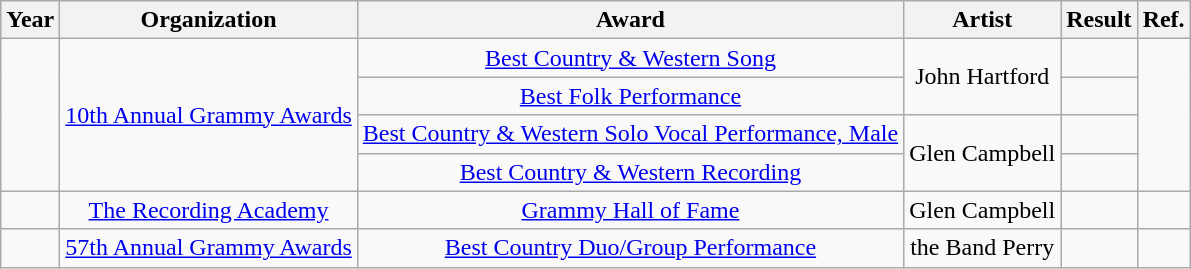<table class="wikitable plainrowheaders collapsible" style="text-align:center">
<tr>
<th scope=col class="sortable">Year</th>
<th scope=col class="sortable">Organization</th>
<th scope=col class="sortable">Award</th>
<th scope=col class="sortable">Artist</th>
<th scope=col class="sortable">Result</th>
<th scope=col class="sortable">Ref.</th>
</tr>
<tr>
<td scope="row" rowspan="4"></td>
<td scope="row" rowspan="4"><a href='#'>10th Annual Grammy Awards</a></td>
<td><a href='#'>Best Country & Western Song</a></td>
<td scope="row" rowspan="2">John Hartford</td>
<td></td>
<td scope="row" rowspan="4"></td>
</tr>
<tr>
<td><a href='#'>Best Folk Performance</a></td>
<td></td>
</tr>
<tr>
<td><a href='#'>Best Country & Western Solo Vocal Performance, Male</a></td>
<td scope="row" rowspan="2">Glen Campbell</td>
<td></td>
</tr>
<tr>
<td><a href='#'>Best Country & Western Recording</a></td>
<td></td>
</tr>
<tr>
<td scope="row"></td>
<td scope="row"><a href='#'>The Recording Academy</a></td>
<td><a href='#'>Grammy Hall of Fame</a></td>
<td>Glen Campbell</td>
<td></td>
<td></td>
</tr>
<tr>
<td scope="row"></td>
<td scope="row"><a href='#'>57th Annual Grammy Awards</a></td>
<td><a href='#'>Best Country Duo/Group Performance</a></td>
<td>the Band Perry</td>
<td></td>
<td></td>
</tr>
</table>
